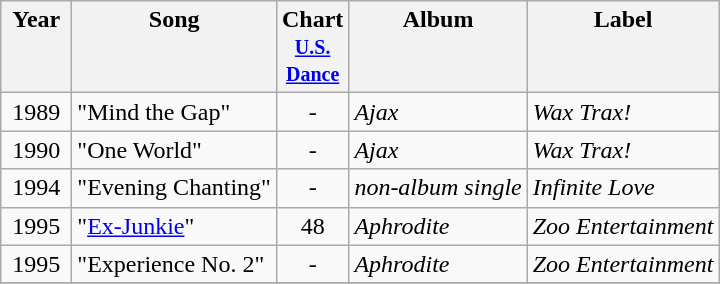<table class="wikitable">
<tr>
<th align="center" valign="top" width="40">Year</th>
<th align="left" valign="top">Song</th>
<th align="center" valign="top" width="40">Chart<br><small><a href='#'>U.S. Dance</a></small></th>
<th align="left" valign="top">Album</th>
<th align="left" valign="top">Label</th>
</tr>
<tr>
<td align="center" valign="top">1989</td>
<td align="left" valign="top">"Mind the Gap"</td>
<td align="center" valign="top">-</td>
<td align="left" valign="top"><em>Ajax</em></td>
<td align="left" valign="top"><em>Wax Trax!</em></td>
</tr>
<tr>
<td align="center" valign="top">1990</td>
<td align="left" valign="top">"One World"</td>
<td align="center" valign="top">-</td>
<td align="left" valign="top"><em>Ajax</em></td>
<td align="left" valign="top"><em>Wax Trax!</em></td>
</tr>
<tr>
<td align="center" valign="top">1994</td>
<td align="left" valign="top">"Evening Chanting"</td>
<td align="center" valign="top">-</td>
<td align="left" valign="top"><em>non-album single</em></td>
<td align="left" valign="top"><em>Infinite Love</em></td>
</tr>
<tr>
<td align="center" valign="top">1995</td>
<td align="left" valign="top">"<a href='#'>Ex-Junkie</a>"</td>
<td align="center" valign="top">48</td>
<td align="left" valign="top"><em>Aphrodite</em></td>
<td align="left" valign="top"><em>Zoo Entertainment</em></td>
</tr>
<tr>
<td align="center" valign="top">1995</td>
<td align="left" valign="top">"Experience No. 2"</td>
<td align="center" valign="top">-</td>
<td align="left" valign="top"><em>Aphrodite</em></td>
<td align="left" valign="top"><em>Zoo Entertainment</em></td>
</tr>
<tr>
</tr>
</table>
